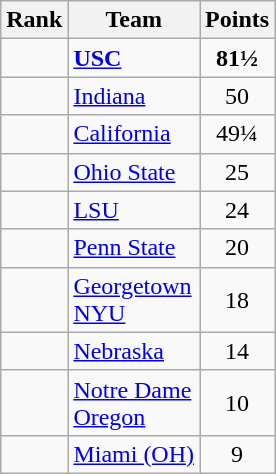<table class="wikitable sortable" style="text-align:center">
<tr>
<th>Rank</th>
<th>Team</th>
<th>Points</th>
</tr>
<tr>
<td></td>
<td align=left><strong><a href='#'>USC</a></strong></td>
<td><strong>81½</strong></td>
</tr>
<tr>
<td></td>
<td align=left><a href='#'>Indiana</a></td>
<td>50</td>
</tr>
<tr>
<td></td>
<td align=left><a href='#'>California</a></td>
<td>49¼</td>
</tr>
<tr>
<td></td>
<td align=left><a href='#'>Ohio State</a></td>
<td>25</td>
</tr>
<tr>
<td></td>
<td align=left><a href='#'>LSU</a></td>
<td>24</td>
</tr>
<tr>
<td></td>
<td align=left><a href='#'>Penn State</a></td>
<td>20</td>
</tr>
<tr>
<td></td>
<td align=left><a href='#'>Georgetown</a><br><a href='#'>NYU</a></td>
<td>18</td>
</tr>
<tr>
<td></td>
<td align=left><a href='#'>Nebraska</a></td>
<td>14</td>
</tr>
<tr>
<td></td>
<td align=left><a href='#'>Notre Dame</a><br><a href='#'>Oregon</a></td>
<td>10</td>
</tr>
<tr>
<td></td>
<td align=left><a href='#'>Miami (OH)</a></td>
<td>9</td>
</tr>
</table>
